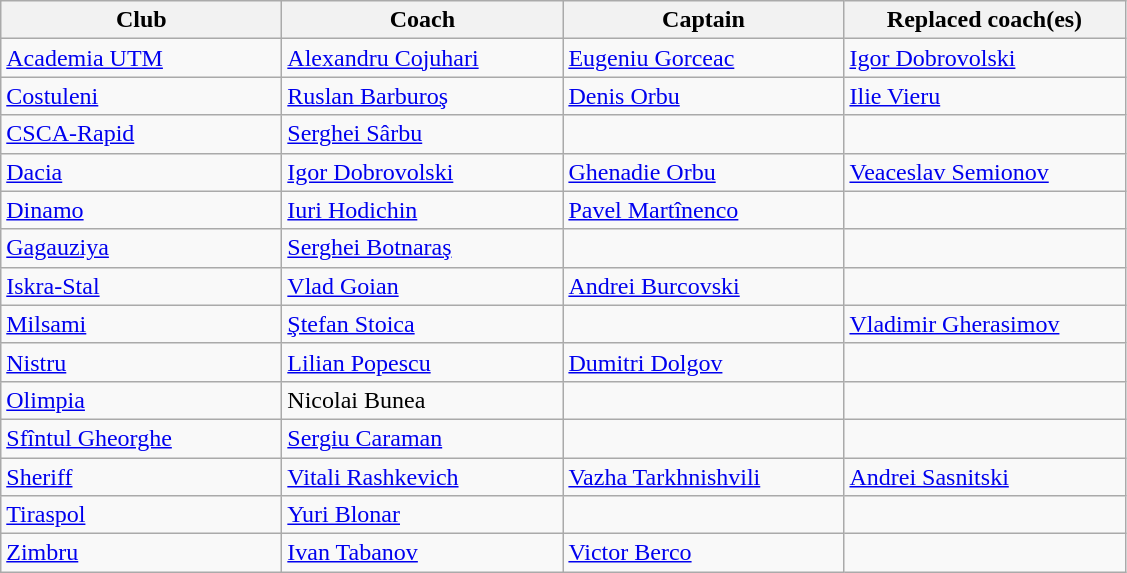<table class="wikitable sortable">
<tr>
<th style="width:180px;">Club</th>
<th style="width:180px;">Coach</th>
<th style="width:180px;">Captain</th>
<th style="width:180px;">Replaced coach(es)</th>
</tr>
<tr>
<td><a href='#'>Academia UTM</a></td>
<td> <a href='#'>Alexandru Cojuhari</a></td>
<td> <a href='#'>Eugeniu Gorceac</a></td>
<td> <a href='#'>Igor Dobrovolski</a></td>
</tr>
<tr>
<td><a href='#'>Costuleni</a></td>
<td> <a href='#'>Ruslan Barburoş</a></td>
<td> <a href='#'>Denis Orbu</a></td>
<td> <a href='#'>Ilie Vieru</a></td>
</tr>
<tr>
<td><a href='#'>CSCA-Rapid</a></td>
<td> <a href='#'>Serghei Sârbu</a></td>
<td></td>
<td></td>
</tr>
<tr>
<td><a href='#'>Dacia</a></td>
<td> <a href='#'>Igor Dobrovolski</a></td>
<td> <a href='#'>Ghenadie Orbu</a></td>
<td> <a href='#'>Veaceslav Semionov</a></td>
</tr>
<tr>
<td><a href='#'>Dinamo</a></td>
<td> <a href='#'>Iuri Hodichin</a></td>
<td> <a href='#'>Pavel Martînenco</a></td>
<td></td>
</tr>
<tr>
<td><a href='#'>Gagauziya</a></td>
<td> <a href='#'>Serghei Botnaraş</a></td>
<td></td>
<td></td>
</tr>
<tr>
<td><a href='#'>Iskra-Stal</a></td>
<td> <a href='#'>Vlad Goian</a></td>
<td> <a href='#'>Andrei Burcovski</a></td>
<td></td>
</tr>
<tr>
<td><a href='#'>Milsami</a></td>
<td> <a href='#'>Ştefan Stoica</a></td>
<td></td>
<td> <a href='#'>Vladimir Gherasimov</a></td>
</tr>
<tr>
<td><a href='#'>Nistru</a></td>
<td> <a href='#'>Lilian Popescu</a></td>
<td> <a href='#'>Dumitri Dolgov</a></td>
<td></td>
</tr>
<tr>
<td><a href='#'>Olimpia</a></td>
<td> Nicolai Bunea</td>
<td></td>
<td></td>
</tr>
<tr>
<td><a href='#'>Sfîntul Gheorghe</a></td>
<td> <a href='#'>Sergiu Caraman</a></td>
<td></td>
<td></td>
</tr>
<tr>
<td><a href='#'>Sheriff</a></td>
<td> <a href='#'>Vitali Rashkevich</a></td>
<td> <a href='#'>Vazha Tarkhnishvili</a></td>
<td> <a href='#'>Andrei Sasnitski</a></td>
</tr>
<tr>
<td><a href='#'>Tiraspol</a></td>
<td> <a href='#'>Yuri Blonar</a></td>
<td></td>
<td></td>
</tr>
<tr>
<td><a href='#'>Zimbru</a></td>
<td> <a href='#'>Ivan Tabanov</a></td>
<td> <a href='#'>Victor Berco</a></td>
<td></td>
</tr>
</table>
